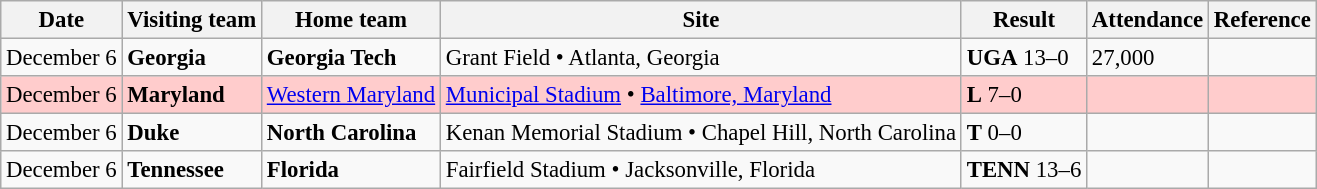<table class="wikitable" style="font-size:95%;">
<tr>
<th>Date</th>
<th>Visiting team</th>
<th>Home team</th>
<th>Site</th>
<th>Result</th>
<th>Attendance</th>
<th class="unsortable">Reference</th>
</tr>
<tr bgcolor=>
<td>December 6</td>
<td><strong>Georgia</strong></td>
<td><strong>Georgia Tech</strong></td>
<td>Grant Field • Atlanta, Georgia</td>
<td><strong>UGA</strong> 13–0</td>
<td>27,000</td>
<td></td>
</tr>
<tr bgcolor=ffcccc>
<td>December 6</td>
<td><strong>Maryland</strong></td>
<td><a href='#'>Western Maryland</a></td>
<td><a href='#'>Municipal Stadium</a> • <a href='#'>Baltimore, Maryland</a></td>
<td><strong>L</strong> 7–0</td>
<td></td>
<td></td>
</tr>
<tr bgcolor=>
<td>December 6</td>
<td><strong>Duke</strong></td>
<td><strong>North Carolina</strong></td>
<td>Kenan Memorial Stadium • Chapel Hill, North Carolina</td>
<td><strong>T</strong> 0–0</td>
<td></td>
<td></td>
</tr>
<tr bgcolor=>
<td>December 6</td>
<td><strong>Tennessee</strong></td>
<td><strong>Florida</strong></td>
<td>Fairfield Stadium • Jacksonville, Florida</td>
<td><strong>TENN</strong> 13–6</td>
<td></td>
<td></td>
</tr>
</table>
